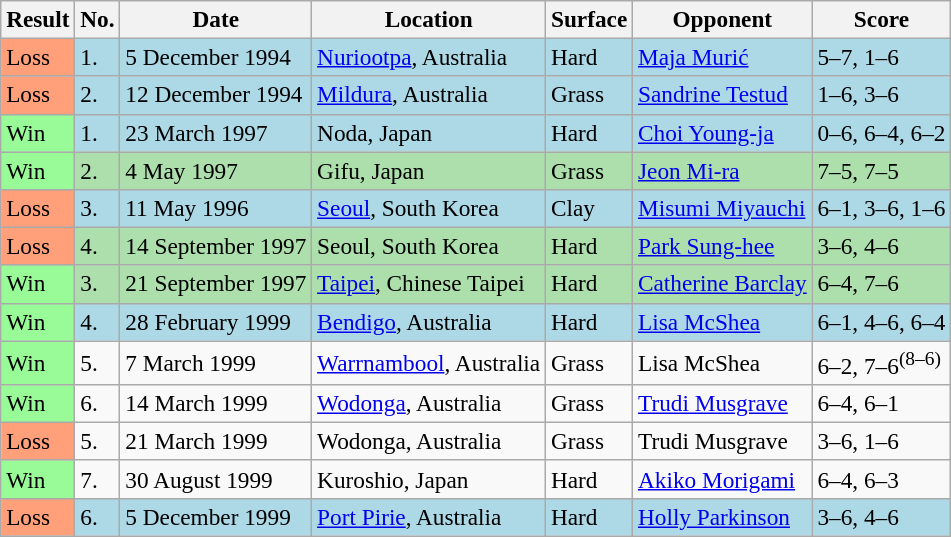<table class="sortable wikitable" style=font-size:97%>
<tr>
<th>Result</th>
<th>No.</th>
<th>Date</th>
<th>Location</th>
<th>Surface</th>
<th>Opponent</th>
<th class="unsortable">Score</th>
</tr>
<tr style="background:lightblue;">
<td style="background:#ffa07a;">Loss</td>
<td>1.</td>
<td>5 December 1994</td>
<td><a href='#'>Nuriootpa</a>, Australia</td>
<td>Hard</td>
<td> <a href='#'>Maja Murić</a></td>
<td>5–7, 1–6</td>
</tr>
<tr style="background:lightblue;">
<td style="background:#ffa07a;">Loss</td>
<td>2.</td>
<td>12 December 1994</td>
<td><a href='#'>Mildura</a>, Australia</td>
<td>Grass</td>
<td> <a href='#'>Sandrine Testud</a></td>
<td>1–6, 3–6</td>
</tr>
<tr style="background:lightblue;">
<td style="background:#98fb98;">Win</td>
<td>1.</td>
<td>23 March 1997</td>
<td>Noda, Japan</td>
<td>Hard</td>
<td> <a href='#'>Choi Young-ja</a></td>
<td>0–6, 6–4, 6–2</td>
</tr>
<tr style="background:#addfad;">
<td style="background:#98fb98;">Win</td>
<td>2.</td>
<td>4 May 1997</td>
<td>Gifu, Japan</td>
<td>Grass</td>
<td> <a href='#'>Jeon Mi-ra</a></td>
<td>7–5, 7–5</td>
</tr>
<tr style="background:lightblue;">
<td style="background:#ffa07a;">Loss</td>
<td>3.</td>
<td>11 May 1996</td>
<td><a href='#'>Seoul</a>, South Korea</td>
<td>Clay</td>
<td> <a href='#'>Misumi Miyauchi</a></td>
<td>6–1, 3–6, 1–6</td>
</tr>
<tr style="background:#addfad;">
<td style="background:#ffa07a;">Loss</td>
<td>4.</td>
<td>14 September 1997</td>
<td>Seoul, South Korea</td>
<td>Hard</td>
<td> <a href='#'>Park Sung-hee</a></td>
<td>3–6, 4–6</td>
</tr>
<tr style="background:#addfad;">
<td style="background:#98fb98;">Win</td>
<td>3.</td>
<td>21 September 1997</td>
<td><a href='#'>Taipei</a>, Chinese Taipei</td>
<td>Hard</td>
<td> <a href='#'>Catherine Barclay</a></td>
<td>6–4, 7–6</td>
</tr>
<tr style="background:lightblue;">
<td style="background:#98fb98;">Win</td>
<td>4.</td>
<td>28 February 1999</td>
<td><a href='#'>Bendigo</a>, Australia</td>
<td>Hard</td>
<td> <a href='#'>Lisa McShea</a></td>
<td>6–1, 4–6, 6–4</td>
</tr>
<tr>
<td style="background:#98fb98;">Win</td>
<td>5.</td>
<td>7 March 1999</td>
<td><a href='#'>Warrnambool</a>, Australia</td>
<td>Grass</td>
<td> Lisa McShea</td>
<td>6–2, 7–6<sup>(8–6)</sup></td>
</tr>
<tr>
<td style="background:#98fb98;">Win</td>
<td>6.</td>
<td>14 March 1999</td>
<td><a href='#'>Wodonga</a>, Australia</td>
<td>Grass</td>
<td> <a href='#'>Trudi Musgrave</a></td>
<td>6–4, 6–1</td>
</tr>
<tr>
<td style="background:#ffa07a;">Loss</td>
<td>5.</td>
<td>21 March 1999</td>
<td>Wodonga, Australia</td>
<td>Grass</td>
<td> Trudi Musgrave</td>
<td>3–6, 1–6</td>
</tr>
<tr>
<td style="background:#98fb98;">Win</td>
<td>7.</td>
<td>30 August 1999</td>
<td>Kuroshio, Japan</td>
<td>Hard</td>
<td> <a href='#'>Akiko Morigami</a></td>
<td>6–4, 6–3</td>
</tr>
<tr style="background:lightblue;">
<td style="background:#ffa07a;">Loss</td>
<td>6.</td>
<td>5 December 1999</td>
<td><a href='#'>Port Pirie</a>, Australia</td>
<td>Hard</td>
<td> <a href='#'>Holly Parkinson</a></td>
<td>3–6, 4–6</td>
</tr>
</table>
